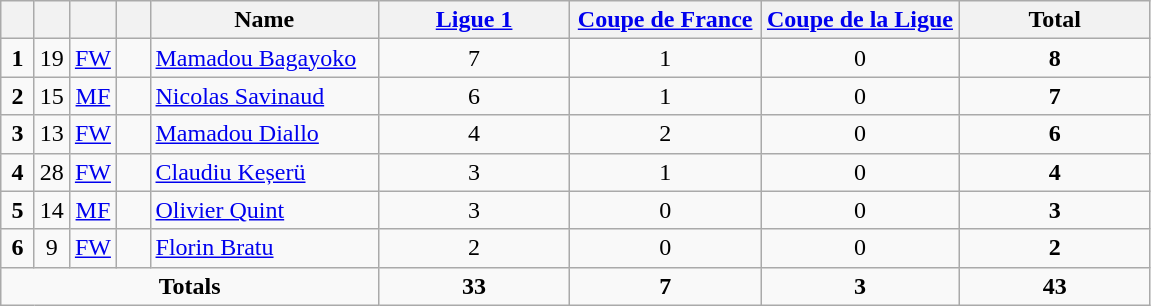<table class="wikitable" style="text-align:center">
<tr>
<th width=15></th>
<th width=15></th>
<th width=15></th>
<th width=15></th>
<th width=145>Name</th>
<th width=120><a href='#'>Ligue 1</a></th>
<th width=120><a href='#'>Coupe de France</a></th>
<th width=125><a href='#'>Coupe de la Ligue</a></th>
<th width=120>Total</th>
</tr>
<tr>
<td><strong>1</strong></td>
<td>19</td>
<td><a href='#'>FW</a></td>
<td></td>
<td align=left><a href='#'>Mamadou Bagayoko</a></td>
<td>7</td>
<td>1</td>
<td>0</td>
<td><strong>8</strong></td>
</tr>
<tr>
<td><strong>2</strong></td>
<td>15</td>
<td><a href='#'>MF</a></td>
<td></td>
<td align=left><a href='#'>Nicolas Savinaud</a></td>
<td>6</td>
<td>1</td>
<td>0</td>
<td><strong>7</strong></td>
</tr>
<tr>
<td><strong>3</strong></td>
<td>13</td>
<td><a href='#'>FW</a></td>
<td></td>
<td align=left><a href='#'>Mamadou Diallo</a></td>
<td>4</td>
<td>2</td>
<td>0</td>
<td><strong>6</strong></td>
</tr>
<tr>
<td><strong>4</strong></td>
<td>28</td>
<td><a href='#'>FW</a></td>
<td></td>
<td align=left><a href='#'>Claudiu Keșerü</a></td>
<td>3</td>
<td>1</td>
<td>0</td>
<td><strong>4</strong></td>
</tr>
<tr>
<td><strong>5</strong></td>
<td>14</td>
<td><a href='#'>MF</a></td>
<td></td>
<td align=left><a href='#'>Olivier Quint</a></td>
<td>3</td>
<td>0</td>
<td>0</td>
<td><strong>3</strong></td>
</tr>
<tr>
<td><strong>6</strong></td>
<td>9</td>
<td><a href='#'>FW</a></td>
<td></td>
<td align=left><a href='#'>Florin Bratu</a></td>
<td>2</td>
<td>0</td>
<td>0</td>
<td><strong>2</strong></td>
</tr>
<tr>
<td colspan=5><strong>Totals</strong></td>
<td><strong>33</strong></td>
<td><strong>7</strong></td>
<td><strong>3</strong></td>
<td><strong>43</strong></td>
</tr>
</table>
